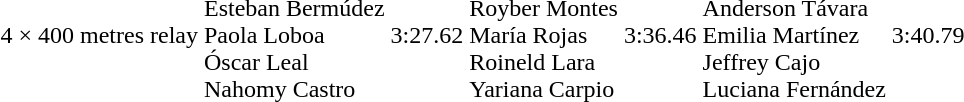<table>
<tr>
<td>4 × 400 metres relay</td>
<td><br>Esteban Bermúdez<br>Paola Loboa<br>Óscar Leal<br>Nahomy Castro</td>
<td>3:27.62</td>
<td><br>Royber Montes<br>María Rojas<br>Roineld Lara<br>Yariana Carpio</td>
<td>3:36.46</td>
<td><br>Anderson Távara<br>Emilia Martínez<br>Jeffrey Cajo<br>Luciana Fernández</td>
<td>3:40.79</td>
</tr>
</table>
